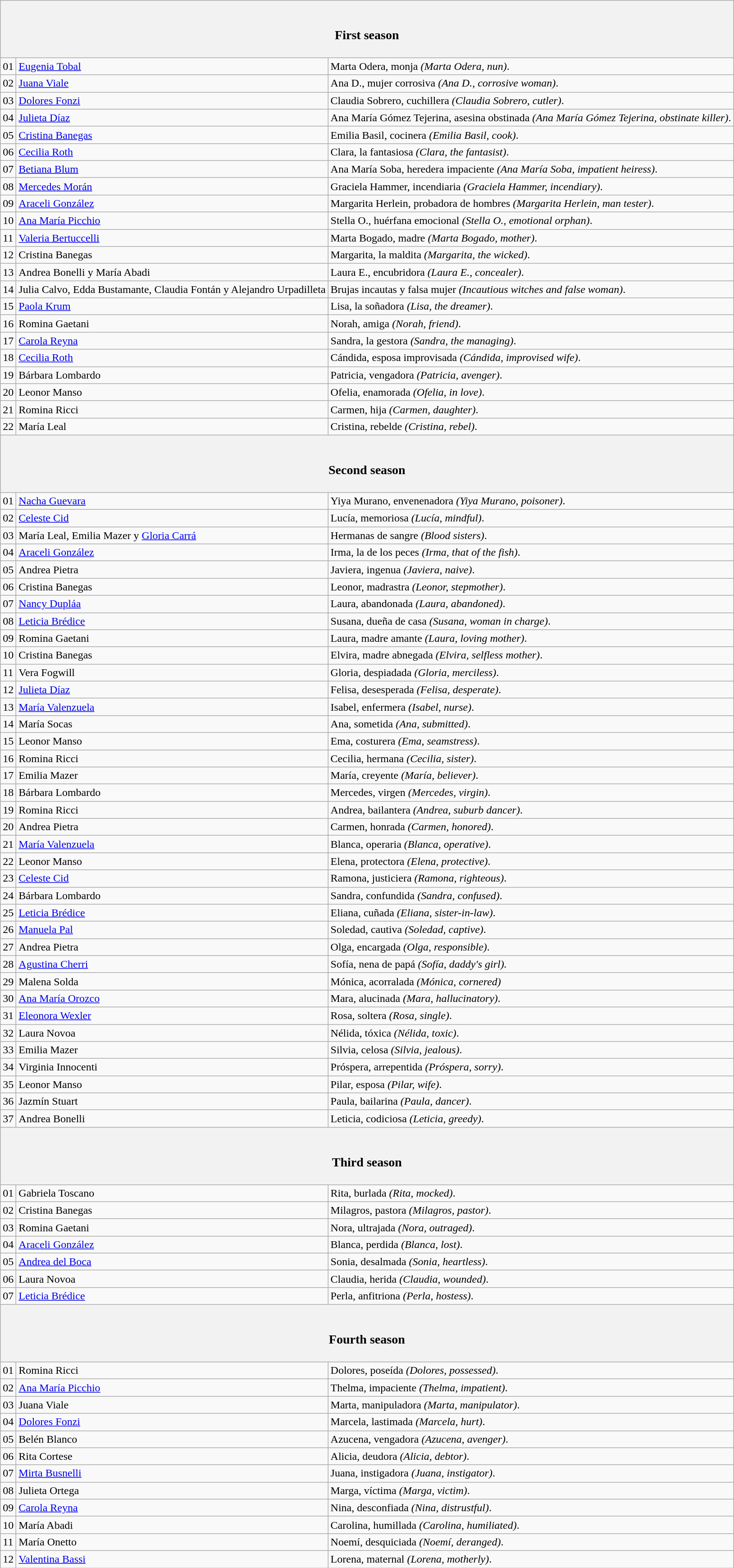<table class="wikitable">
<tr>
<th colspan=3><br><h3>First season</h3></th>
</tr>
<tr>
<td>01</td>
<td><a href='#'>Eugenia Tobal</a></td>
<td>Marta Odera, monja <em>(Marta Odera, nun)</em>.</td>
</tr>
<tr>
<td>02</td>
<td><a href='#'>Juana Viale</a></td>
<td>Ana D., mujer corrosiva <em>(Ana D., corrosive woman)</em>.</td>
</tr>
<tr>
<td>03</td>
<td><a href='#'>Dolores Fonzi</a></td>
<td>Claudia Sobrero, cuchillera <em>(Claudia Sobrero, cutler)</em>.</td>
</tr>
<tr>
<td>04</td>
<td><a href='#'>Julieta Díaz</a></td>
<td>Ana María Gómez Tejerina, asesina obstinada <em>(Ana María Gómez Tejerina, obstinate killer)</em>.</td>
</tr>
<tr>
<td>05</td>
<td><a href='#'>Cristina Banegas</a></td>
<td>Emilia Basil, cocinera <em>(Emilia Basil, cook)</em>.</td>
</tr>
<tr>
<td>06</td>
<td><a href='#'>Cecilia Roth</a></td>
<td>Clara, la fantasiosa <em>(Clara, the fantasist)</em>.</td>
</tr>
<tr>
<td>07</td>
<td><a href='#'>Betiana Blum</a></td>
<td>Ana María Soba, heredera impaciente <em>(Ana María Soba, impatient heiress)</em>.</td>
</tr>
<tr>
<td>08</td>
<td><a href='#'>Mercedes Morán</a></td>
<td>Graciela Hammer, incendiaria <em>(Graciela Hammer, incendiary)</em>.</td>
</tr>
<tr>
<td>09</td>
<td><a href='#'>Araceli González</a></td>
<td>Margarita Herlein, probadora de hombres <em>(Margarita Herlein, man tester)</em>.</td>
</tr>
<tr>
<td>10</td>
<td><a href='#'>Ana María Picchio</a></td>
<td>Stella O., huérfana emocional <em>(Stella O., emotional orphan)</em>.</td>
</tr>
<tr>
<td>11</td>
<td><a href='#'>Valeria Bertuccelli</a></td>
<td>Marta Bogado, madre <em>(Marta Bogado, mother)</em>.</td>
</tr>
<tr>
<td>12</td>
<td>Cristina Banegas</td>
<td>Margarita, la maldita <em>(Margarita, the wicked)</em>.</td>
</tr>
<tr>
<td>13</td>
<td>Andrea Bonelli y María Abadi</td>
<td>Laura E., encubridora <em>(Laura E., concealer)</em>.</td>
</tr>
<tr>
<td>14</td>
<td>Julia Calvo, Edda Bustamante, Claudia Fontán y Alejandro Urpadilleta</td>
<td>Brujas incautas y falsa mujer <em>(Incautious witches and false woman)</em>.</td>
</tr>
<tr>
<td>15</td>
<td><a href='#'>Paola Krum</a></td>
<td>Lisa, la soñadora <em>(Lisa, the dreamer)</em>.</td>
</tr>
<tr>
<td>16</td>
<td>Romina Gaetani</td>
<td>Norah, amiga <em>(Norah, friend)</em>.</td>
</tr>
<tr>
<td>17</td>
<td><a href='#'>Carola Reyna</a></td>
<td>Sandra, la gestora <em>(Sandra, the managing)</em>.</td>
</tr>
<tr>
<td>18</td>
<td><a href='#'>Cecilia Roth</a></td>
<td>Cándida, esposa improvisada <em>(Cándida, improvised wife)</em>.</td>
</tr>
<tr>
<td>19</td>
<td>Bárbara Lombardo</td>
<td>Patricia, vengadora <em>(Patricia, avenger)</em>.</td>
</tr>
<tr>
<td>20</td>
<td>Leonor Manso</td>
<td>Ofelia, enamorada <em>(Ofelia, in love)</em>.</td>
</tr>
<tr>
<td>21</td>
<td>Romina Ricci</td>
<td>Carmen, hija <em>(Carmen, daughter)</em>.</td>
</tr>
<tr>
<td>22</td>
<td>María Leal</td>
<td>Cristina, rebelde <em>(Cristina, rebel)</em>.</td>
</tr>
<tr>
<th colspan=3><br><h3>Second season</h3></th>
</tr>
<tr>
<td>01</td>
<td><a href='#'>Nacha Guevara</a></td>
<td>Yiya Murano, envenenadora <em>(Yiya Murano, poisoner)</em>.</td>
</tr>
<tr>
<td>02</td>
<td><a href='#'>Celeste Cid</a></td>
<td>Lucía, memoriosa <em>(Lucía, mindful)</em>.</td>
</tr>
<tr>
<td>03</td>
<td>María Leal, Emilia Mazer y <a href='#'>Gloria Carrá</a></td>
<td>Hermanas de sangre <em>(Blood sisters)</em>.</td>
</tr>
<tr>
<td>04</td>
<td><a href='#'>Araceli González</a></td>
<td>Irma, la de los peces <em>(Irma, that of the fish)</em>.</td>
</tr>
<tr>
<td>05</td>
<td>Andrea Pietra</td>
<td>Javiera, ingenua <em>(Javiera, naive)</em>.</td>
</tr>
<tr>
<td>06</td>
<td>Cristina Banegas</td>
<td>Leonor, madrastra <em>(Leonor, stepmother)</em>.</td>
</tr>
<tr>
<td>07</td>
<td><a href='#'>Nancy Dupláa</a></td>
<td>Laura, abandonada <em>(Laura, abandoned)</em>.</td>
</tr>
<tr>
<td>08</td>
<td><a href='#'>Leticia Brédice</a></td>
<td>Susana, dueña de casa <em>(Susana, woman in charge)</em>.</td>
</tr>
<tr>
<td>09</td>
<td>Romina Gaetani</td>
<td>Laura, madre amante <em>(Laura, loving mother)</em>.</td>
</tr>
<tr>
<td>10</td>
<td>Cristina Banegas</td>
<td>Elvira, madre abnegada <em>(Elvira, selfless mother)</em>.</td>
</tr>
<tr>
<td>11</td>
<td>Vera Fogwill</td>
<td>Gloria, despiadada <em>(Gloria, merciless)</em>.</td>
</tr>
<tr>
<td>12</td>
<td><a href='#'>Julieta Díaz</a></td>
<td>Felisa, desesperada <em>(Felisa, desperate)</em>.</td>
</tr>
<tr>
<td>13</td>
<td><a href='#'>María Valenzuela</a></td>
<td>Isabel, enfermera <em>(Isabel, nurse)</em>.</td>
</tr>
<tr>
<td>14</td>
<td>María Socas</td>
<td>Ana, sometida <em>(Ana, submitted)</em>.</td>
</tr>
<tr>
<td>15</td>
<td>Leonor Manso</td>
<td>Ema, costurera <em>(Ema, seamstress)</em>.</td>
</tr>
<tr>
<td>16</td>
<td>Romina Ricci</td>
<td>Cecilia, hermana <em>(Cecilia, sister)</em>.</td>
</tr>
<tr>
<td>17</td>
<td>Emilia Mazer</td>
<td>María, creyente <em>(María, believer)</em>.</td>
</tr>
<tr>
<td>18</td>
<td>Bárbara Lombardo</td>
<td>Mercedes, virgen <em>(Mercedes, virgin)</em>.</td>
</tr>
<tr>
<td>19</td>
<td>Romina Ricci</td>
<td>Andrea, bailantera <em>(Andrea, suburb dancer)</em>.</td>
</tr>
<tr>
<td>20</td>
<td>Andrea Pietra</td>
<td>Carmen, honrada <em>(Carmen, honored)</em>.</td>
</tr>
<tr>
<td>21</td>
<td><a href='#'>María Valenzuela</a></td>
<td>Blanca, operaria <em>(Blanca, operative)</em>.</td>
</tr>
<tr>
<td>22</td>
<td>Leonor Manso</td>
<td>Elena, protectora <em>(Elena, protective)</em>.</td>
</tr>
<tr>
<td>23</td>
<td><a href='#'>Celeste Cid</a></td>
<td>Ramona, justiciera <em>(Ramona, righteous)</em>.</td>
</tr>
<tr>
<td>24</td>
<td>Bárbara Lombardo</td>
<td>Sandra, confundida <em>(Sandra, confused)</em>.</td>
</tr>
<tr>
<td>25</td>
<td><a href='#'>Leticia Brédice</a></td>
<td>Eliana, cuñada <em>(Eliana, sister-in-law)</em>.</td>
</tr>
<tr>
<td>26</td>
<td><a href='#'>Manuela Pal</a></td>
<td>Soledad, cautiva <em>(Soledad, captive)</em>.</td>
</tr>
<tr>
<td>27</td>
<td>Andrea Pietra</td>
<td>Olga, encargada <em>(Olga, responsible)</em>.</td>
</tr>
<tr>
<td>28</td>
<td><a href='#'>Agustina Cherri</a></td>
<td>Sofía, nena de papá <em>(Sofía, daddy's girl).</em></td>
</tr>
<tr>
<td>29</td>
<td>Malena Solda</td>
<td>Mónica, acorralada <em>(Mónica, cornered)</em></td>
</tr>
<tr>
<td>30</td>
<td><a href='#'>Ana María Orozco</a></td>
<td>Mara, alucinada <em>(Mara, hallucinatory)</em>.</td>
</tr>
<tr>
<td>31</td>
<td><a href='#'>Eleonora Wexler</a></td>
<td>Rosa, soltera <em>(Rosa, single)</em>.</td>
</tr>
<tr>
<td>32</td>
<td>Laura Novoa</td>
<td>Nélida, tóxica <em>(Nélida, toxic)</em>.</td>
</tr>
<tr>
<td>33</td>
<td>Emilia Mazer</td>
<td>Silvia, celosa <em>(Silvia, jealous)</em>.</td>
</tr>
<tr>
<td>34</td>
<td>Virginia Innocenti</td>
<td>Próspera, arrepentida <em>(Próspera, sorry)</em>.</td>
</tr>
<tr>
<td>35</td>
<td>Leonor Manso</td>
<td>Pilar, esposa <em>(Pilar, wife)</em>.</td>
</tr>
<tr>
<td>36</td>
<td>Jazmín Stuart</td>
<td>Paula, bailarina <em>(Paula, dancer)</em>.</td>
</tr>
<tr>
<td>37</td>
<td>Andrea Bonelli</td>
<td>Leticia, codiciosa <em>(Leticia, greedy)</em>.</td>
</tr>
<tr>
<th colspan=3><br><h3>Third season</h3></th>
</tr>
<tr>
<td>01</td>
<td>Gabriela Toscano</td>
<td>Rita, burlada <em>(Rita, mocked)</em>.</td>
</tr>
<tr>
<td>02</td>
<td>Cristina Banegas</td>
<td>Milagros, pastora <em>(Milagros, pastor)</em>.</td>
</tr>
<tr>
<td>03</td>
<td>Romina Gaetani</td>
<td>Nora, ultrajada <em>(Nora, outraged)</em>.</td>
</tr>
<tr>
<td>04</td>
<td><a href='#'>Araceli González</a></td>
<td>Blanca, perdida <em>(Blanca, lost)</em>.</td>
</tr>
<tr>
<td>05</td>
<td><a href='#'>Andrea del Boca</a></td>
<td>Sonia, desalmada <em>(Sonia, heartless)</em>.</td>
</tr>
<tr>
<td>06</td>
<td>Laura Novoa</td>
<td>Claudia, herida <em>(Claudia, wounded)</em>.</td>
</tr>
<tr>
<td>07</td>
<td><a href='#'>Leticia Brédice</a></td>
<td>Perla, anfitriona <em>(Perla, hostess)</em>.</td>
</tr>
<tr>
<th colspan=3><br><h3>Fourth season</h3></th>
</tr>
<tr>
<td>01</td>
<td>Romina Ricci</td>
<td>Dolores, poseída <em>(Dolores, possessed)</em>.</td>
</tr>
<tr>
<td>02</td>
<td><a href='#'>Ana María Picchio</a></td>
<td>Thelma, impaciente <em>(Thelma, impatient)</em>.</td>
</tr>
<tr>
<td>03</td>
<td>Juana Viale</td>
<td>Marta, manipuladora <em>(Marta, manipulator)</em>.</td>
</tr>
<tr>
<td>04</td>
<td><a href='#'>Dolores Fonzi</a></td>
<td>Marcela, lastimada <em>(Marcela, hurt)</em>.</td>
</tr>
<tr>
<td>05</td>
<td>Belén Blanco</td>
<td>Azucena, vengadora <em>(Azucena, avenger)</em>.</td>
</tr>
<tr>
<td>06</td>
<td>Rita Cortese</td>
<td>Alicia, deudora <em>(Alicia, debtor)</em>.</td>
</tr>
<tr>
<td>07</td>
<td><a href='#'>Mirta Busnelli</a></td>
<td>Juana, instigadora <em>(Juana, instigator)</em>.</td>
</tr>
<tr>
<td>08</td>
<td>Julieta Ortega</td>
<td>Marga, víctima <em>(Marga, victim)</em>.</td>
</tr>
<tr>
<td>09</td>
<td><a href='#'>Carola Reyna</a></td>
<td>Nina, desconfiada <em>(Nina, distrustful)</em>.</td>
</tr>
<tr>
<td>10</td>
<td>María Abadi</td>
<td>Carolina, humillada <em>(Carolina, humiliated)</em>.</td>
</tr>
<tr>
<td>11</td>
<td>María Onetto</td>
<td>Noemí, desquiciada <em>(Noemí, deranged)</em>.</td>
</tr>
<tr>
<td>12</td>
<td><a href='#'>Valentina Bassi</a></td>
<td>Lorena, maternal <em>(Lorena, motherly)</em>.</td>
</tr>
</table>
